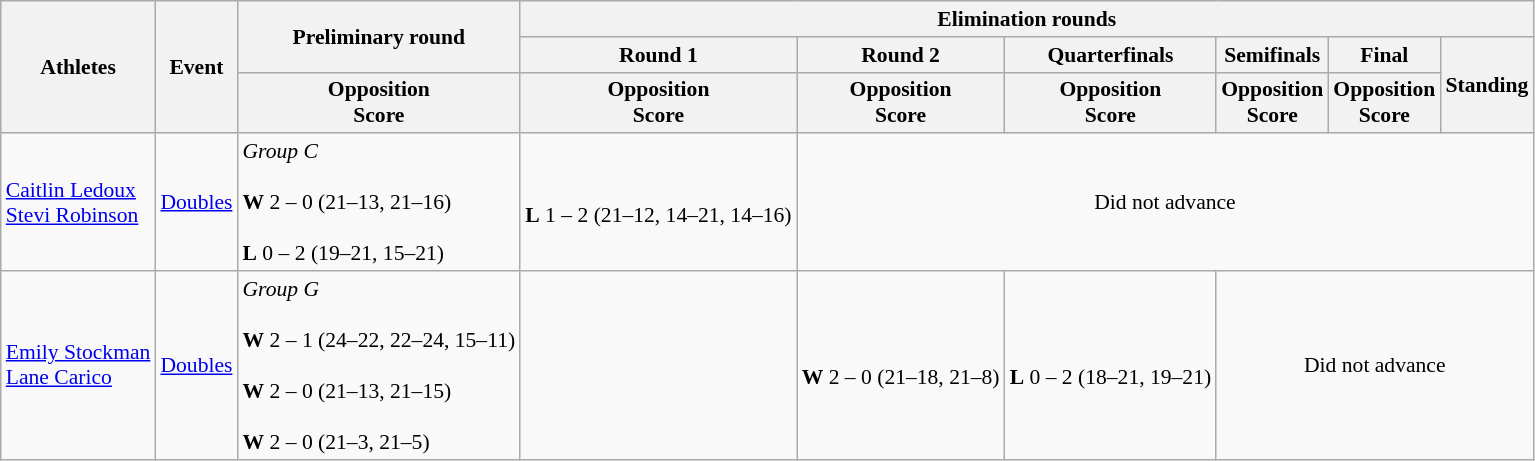<table class="wikitable" border="1" style="font-size:90%">
<tr>
<th rowspan=3>Athletes</th>
<th rowspan=3>Event</th>
<th rowspan=2>Preliminary round</th>
<th colspan=6>Elimination rounds</th>
</tr>
<tr>
<th>Round 1</th>
<th>Round 2</th>
<th>Quarterfinals</th>
<th>Semifinals</th>
<th>Final</th>
<th rowspan=2>Standing</th>
</tr>
<tr>
<th>Opposition <br> Score</th>
<th>Opposition <br> Score</th>
<th>Opposition <br> Score</th>
<th>Opposition <br> Score</th>
<th>Opposition <br> Score</th>
<th>Opposition <br> Score</th>
</tr>
<tr>
<td><a href='#'>Caitlin Ledoux</a> <br> <a href='#'>Stevi Robinson</a></td>
<td><a href='#'>Doubles</a></td>
<td><em>Group C</em><br><br><strong>W</strong> 2 – 0 (21–13, 21–16)<br><br><strong>L</strong> 0 – 2 (19–21, 15–21)</td>
<td><br><strong>L</strong> 1 – 2 (21–12, 14–21, 14–16)</td>
<td colspan=5 align=center>Did not advance</td>
</tr>
<tr>
<td><a href='#'>Emily Stockman</a> <br> <a href='#'>Lane Carico</a></td>
<td><a href='#'>Doubles</a></td>
<td><em>Group G</em><br><br><strong>W</strong> 2 – 1 (24–22, 22–24, 15–11)<br><br><strong>W</strong> 2 – 0 (21–13, 21–15)<br><br><strong>W</strong> 2 – 0 (21–3, 21–5)</td>
<td></td>
<td><br><strong>W</strong> 2 – 0 (21–18, 21–8)</td>
<td><br><strong>L</strong> 0 – 2 (18–21, 19–21)</td>
<td colspan=3 align=center>Did not advance</td>
</tr>
</table>
